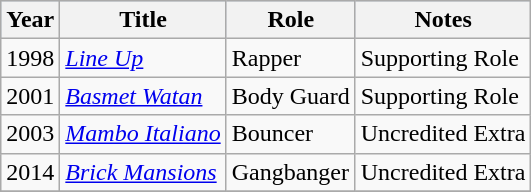<table class="wikitable" style="margin:1em 0;">
<tr style="background:#b0c4de;">
<th>Year</th>
<th>Title</th>
<th>Role</th>
<th>Notes</th>
</tr>
<tr>
<td>1998</td>
<td><em><a href='#'>Line Up</a></em></td>
<td>Rapper</td>
<td>Supporting Role</td>
</tr>
<tr>
<td>2001</td>
<td><em><a href='#'>Basmet Watan</a></em></td>
<td>Body Guard</td>
<td>Supporting Role</td>
</tr>
<tr>
<td>2003</td>
<td><em><a href='#'>Mambo Italiano</a></em></td>
<td>Bouncer</td>
<td>Uncredited Extra</td>
</tr>
<tr>
<td>2014</td>
<td><em><a href='#'>Brick Mansions</a></em></td>
<td>Gangbanger</td>
<td>Uncredited Extra</td>
</tr>
<tr>
</tr>
</table>
